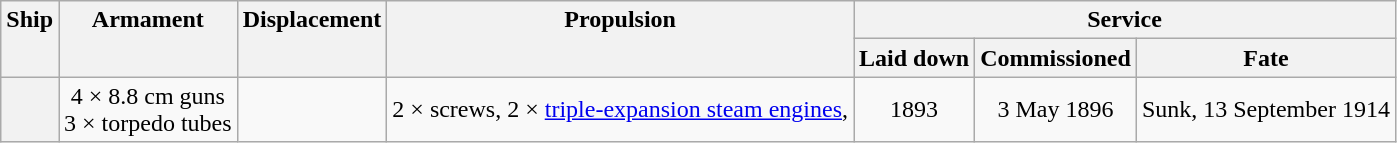<table class="wikitable plainrowheaders" style="text-align: center;">
<tr valign="top">
<th scope="col" rowspan="2">Ship</th>
<th scope="col" rowspan="2">Armament</th>
<th scope="col" rowspan="2">Displacement</th>
<th scope="col" rowspan="2">Propulsion</th>
<th scope="col" colspan="3">Service</th>
</tr>
<tr valign="top">
<th scope="col">Laid down</th>
<th scope="col">Commissioned</th>
<th scope="col">Fate</th>
</tr>
<tr valign="center">
<th scope="row"></th>
<td>4 × 8.8 cm guns<br>3 ×  torpedo tubes</td>
<td></td>
<td>2 × screws, 2 × <a href='#'>triple-expansion steam engines</a>, </td>
<td>1893</td>
<td>3 May 1896</td>
<td>Sunk, 13 September 1914</td>
</tr>
</table>
